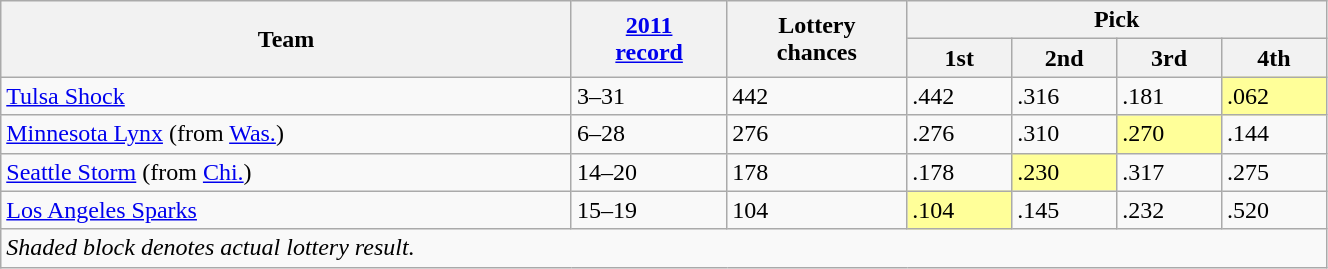<table class="wikitable" style="width:70%">
<tr>
<th rowspan="2">Team</th>
<th rowspan="2"><a href='#'>2011<br>record</a></th>
<th rowspan="2">Lottery<br>chances</th>
<th colspan="5">Pick</th>
</tr>
<tr>
<th>1st</th>
<th>2nd</th>
<th>3rd</th>
<th>4th</th>
</tr>
<tr>
<td><a href='#'>Tulsa Shock</a></td>
<td>3–31</td>
<td>442</td>
<td>.442</td>
<td>.316</td>
<td>.181</td>
<td style="background-color:#FFFF99">.062</td>
</tr>
<tr>
<td><a href='#'>Minnesota Lynx</a> (from <a href='#'>Was.</a>)</td>
<td>6–28</td>
<td>276</td>
<td>.276</td>
<td>.310</td>
<td style="background-color:#FFFF99">.270</td>
<td>.144</td>
</tr>
<tr>
<td><a href='#'>Seattle Storm</a> (from <a href='#'>Chi.</a>)</td>
<td>14–20</td>
<td>178</td>
<td>.178</td>
<td style="background-color:#FFFF99">.230</td>
<td>.317</td>
<td>.275</td>
</tr>
<tr>
<td><a href='#'>Los Angeles Sparks</a></td>
<td>15–19</td>
<td>104</td>
<td style="background-color:#FFFF99">.104</td>
<td>.145</td>
<td>.232</td>
<td>.520</td>
</tr>
<tr>
<td colspan="8" align="left"><em>Shaded block denotes actual lottery result.</em></td>
</tr>
</table>
